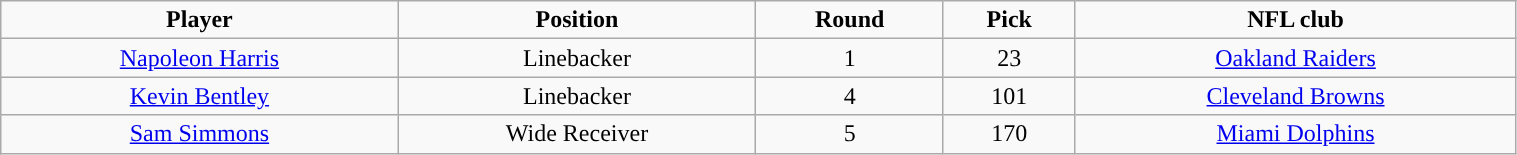<table class="wikitable" width="80%">
<tr align="center">
<td><strong>Player</strong></td>
<td><strong>Position</strong></td>
<td><strong>Round</strong></td>
<td><strong>Pick</strong></td>
<td><strong>NFL club</strong></td>
</tr>
<tr align="center" bgcolor="">
<td><a href='#'>Napoleon Harris</a></td>
<td>Linebacker</td>
<td>1</td>
<td>23</td>
<td><a href='#'>Oakland Raiders</a></td>
</tr>
<tr align="center" bgcolor="">
<td><a href='#'>Kevin Bentley</a></td>
<td>Linebacker</td>
<td>4</td>
<td>101</td>
<td><a href='#'>Cleveland Browns</a></td>
</tr>
<tr align="center" bgcolor="">
<td><a href='#'>Sam Simmons</a></td>
<td>Wide Receiver</td>
<td>5</td>
<td>170</td>
<td><a href='#'>Miami Dolphins</a></td>
</tr>
</table>
